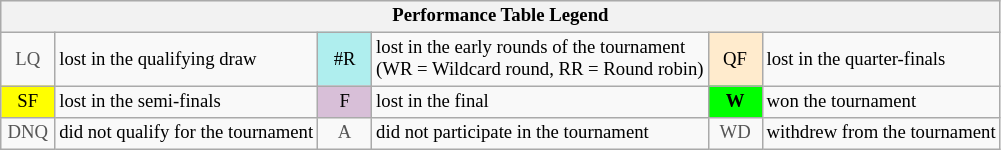<table class="wikitable" style="font-size:78%;">
<tr bgcolor="#efefef">
<th colspan="6">Performance Table Legend</th>
</tr>
<tr>
<td align="center" style="color:#555555;" width="30">LQ</td>
<td>lost in the qualifying draw</td>
<td align="center" style="background:#afeeee;">#R</td>
<td>lost in the early rounds of the tournament<br>(WR = Wildcard round, RR = Round robin)</td>
<td align="center" style="background:#ffebcd;">QF</td>
<td>lost in the quarter-finals</td>
</tr>
<tr>
<td align="center" style="background:yellow;">SF</td>
<td>lost in the semi-finals</td>
<td align="center" style="background:#D8BFD8;">F</td>
<td>lost in the final</td>
<td align="center" style="background:#00ff00;"><strong>W</strong></td>
<td>won the tournament</td>
</tr>
<tr>
<td align="center" style="color:#555555;" width="30">DNQ</td>
<td>did not qualify for the tournament</td>
<td align="center" style="color:#555555;" width="30">A</td>
<td>did not participate in the tournament</td>
<td align="center" style="color:#555555;" width="30">WD</td>
<td>withdrew from the tournament</td>
</tr>
</table>
